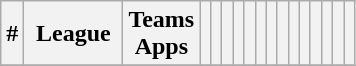<table class="wikitable sortable" style=text-align:center>
<tr>
<th>#</th>
<th width=28%>League</th>
<th>Teams<br>Apps</th>
<th></th>
<th></th>
<th></th>
<th></th>
<th></th>
<th></th>
<th></th>
<th></th>
<th></th>
<th></th>
<th></th>
<th></th>
<th></th>
<th></th>
</tr>
<tr>
</tr>
</table>
